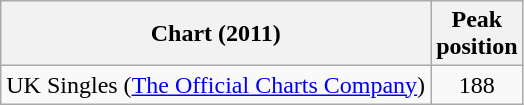<table class="wikitable sortable">
<tr>
<th>Chart (2011)</th>
<th>Peak<br>position</th>
</tr>
<tr>
<td>UK Singles (<a href='#'>The Official Charts Company</a>)</td>
<td style="text-align:center;">188</td>
</tr>
</table>
